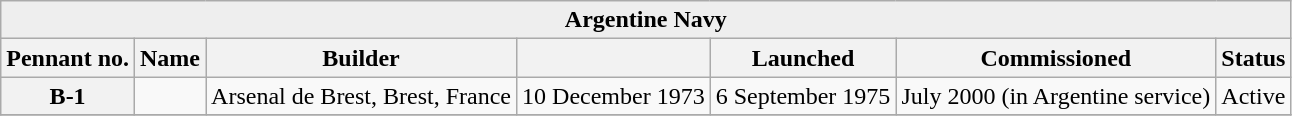<table border="1" class="wikitable plainrowheaders collapsible">
<tr>
<th colspan="7" style="background:#eee;" align="center"><strong>Argentine Navy</strong></th>
</tr>
<tr>
<th scope="col">Pennant no.</th>
<th scope="col">Name</th>
<th scope="col">Builder</th>
<th scope="col"></th>
<th scope="col">Launched</th>
<th scope="col">Commissioned</th>
<th scope="col">Status</th>
</tr>
<tr>
<th scope="row">B-1</th>
<td></td>
<td>Arsenal de Brest, Brest, France</td>
<td>10 December 1973</td>
<td>6 September 1975</td>
<td>July 2000 (in Argentine service)</td>
<td>Active</td>
</tr>
<tr>
</tr>
</table>
